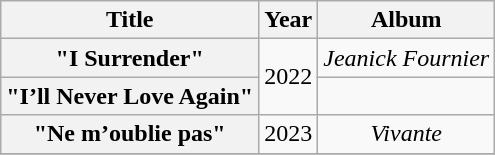<table class="wikitable plainrowheaders" style="text-align:center">
<tr>
<th scope="col">Title</th>
<th scope="col">Year</th>
<th scope="col">Album</th>
</tr>
<tr>
<th scope="row">"I Surrender"</th>
<td rowspan="2">2022</td>
<td><em>Jeanick Fournier</em></td>
</tr>
<tr>
<th scope="row">"I’ll Never Love Again"</th>
<td></td>
</tr>
<tr>
<th scope="row">"Ne m’oublie pas"</th>
<td>2023</td>
<td><em>Vivante</em></td>
</tr>
<tr>
</tr>
</table>
